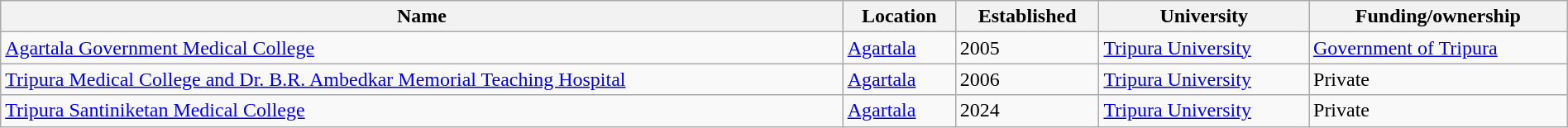<table class="wikitable sortable" style="width:100%">
<tr>
<th>Name</th>
<th>Location</th>
<th>Established</th>
<th>University</th>
<th>Funding/ownership</th>
</tr>
<tr>
<td><a href='#'>Agartala Government Medical College</a></td>
<td><a href='#'>Agartala</a></td>
<td>2005</td>
<td><a href='#'>Tripura University</a></td>
<td><a href='#'>Government of Tripura</a></td>
</tr>
<tr>
<td><a href='#'>Tripura Medical College and Dr. B.R. Ambedkar Memorial Teaching Hospital</a></td>
<td><a href='#'>Agartala</a></td>
<td>2006</td>
<td><a href='#'>Tripura University</a></td>
<td>Private</td>
</tr>
<tr>
<td><a href='#'>Tripura Santiniketan Medical College</a></td>
<td><a href='#'>Agartala</a></td>
<td>2024</td>
<td><a href='#'>Tripura University</a></td>
<td>Private</td>
</tr>
</table>
